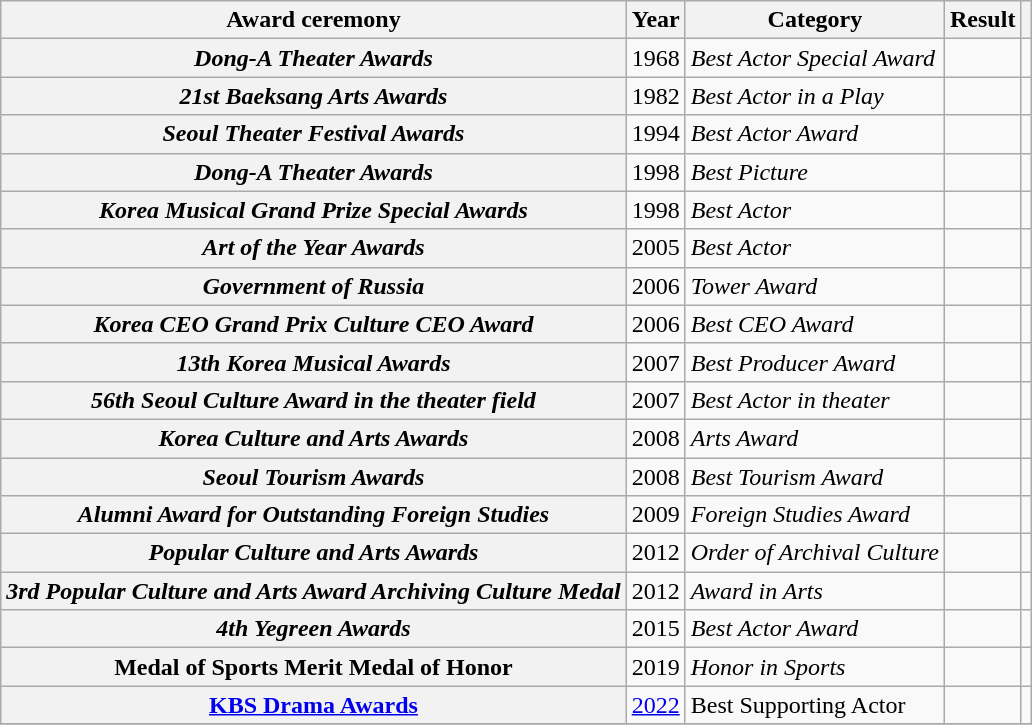<table class="wikitable plainrowheaders sortable">
<tr>
<th scope="col">Award ceremony</th>
<th scope="col">Year</th>
<th scope="col">Category</th>
<th scope="col">Result</th>
<th scope="col" class="unsortable"></th>
</tr>
<tr>
<th scope="row"><em>Dong-A Theater Awards</em></th>
<td>1968</td>
<td><em>Best Actor Special Award</em></td>
<td></td>
<td></td>
</tr>
<tr>
<th scope="row"><em>21st Baeksang Arts Awards</em></th>
<td>1982</td>
<td><em>Best Actor in a Play</em></td>
<td></td>
<td></td>
</tr>
<tr>
<th scope="row"><em>Seoul Theater Festival Awards</em></th>
<td>1994</td>
<td><em>Best Actor Award</em></td>
<td></td>
<td></td>
</tr>
<tr>
<th scope="row"><em>Dong-A Theater Awards</em></th>
<td>1998</td>
<td><em>Best Picture</em></td>
<td></td>
<td></td>
</tr>
<tr>
<th scope="row"><em>Korea Musical Grand Prize Special Awards</em></th>
<td>1998</td>
<td><em>Best Actor</em></td>
<td></td>
<td></td>
</tr>
<tr>
<th scope="row"><em>Art of the Year Awards</em></th>
<td>2005</td>
<td><em>Best Actor</em></td>
<td></td>
<td></td>
</tr>
<tr>
<th scope="row"><em>Government of Russia</em></th>
<td>2006</td>
<td><em>Tower Award</em></td>
<td></td>
<td></td>
</tr>
<tr>
<th scope="row"><em>Korea CEO Grand Prix Culture CEO Award</em></th>
<td>2006</td>
<td><em>Best CEO Award</em></td>
<td></td>
<td></td>
</tr>
<tr>
<th scope="row"><em>13th Korea Musical Awards</em></th>
<td>2007</td>
<td><em>Best Producer Award</em></td>
<td></td>
<td></td>
</tr>
<tr>
<th scope="row"><em>56th Seoul Culture Award in the theater field</em></th>
<td>2007</td>
<td><em>Best Actor in theater</em></td>
<td></td>
<td></td>
</tr>
<tr>
<th scope="row"><em>Korea Culture and Arts Awards</em></th>
<td>2008</td>
<td><em>Arts Award</em></td>
<td></td>
<td></td>
</tr>
<tr>
<th scope="row"><em>Seoul Tourism Awards</em></th>
<td>2008</td>
<td><em>Best Tourism Award</em></td>
<td></td>
<td></td>
</tr>
<tr>
<th scope="row"><em>Alumni Award for Outstanding Foreign Studies</em></th>
<td>2009</td>
<td><em>Foreign Studies Award</em></td>
<td></td>
<td></td>
</tr>
<tr>
<th scope="row"><em>Popular Culture and Arts Awards</em></th>
<td>2012</td>
<td><em>Order of Archival Culture</em></td>
<td></td>
<td></td>
</tr>
<tr>
<th scope="row"><em>3rd Popular Culture and Arts Award Archiving Culture Medal</em></th>
<td>2012</td>
<td><em>Award in Arts</em></td>
<td></td>
<td></td>
</tr>
<tr>
<th scope="row"><em>4th Yegreen Awards</em></th>
<td>2015</td>
<td><em>Best Actor Award</em></td>
<td></td>
<td></td>
</tr>
<tr>
<th scope="row">Medal of Sports Merit Medal of Honor</th>
<td>2019</td>
<td><em>Honor in Sports</em></td>
<td></td>
<td></td>
</tr>
<tr>
<th scope="row"><a href='#'>KBS Drama Awards</a></th>
<td><a href='#'>2022</a></td>
<td>Best Supporting Actor	</td>
<td></td>
<td></td>
</tr>
<tr>
</tr>
</table>
